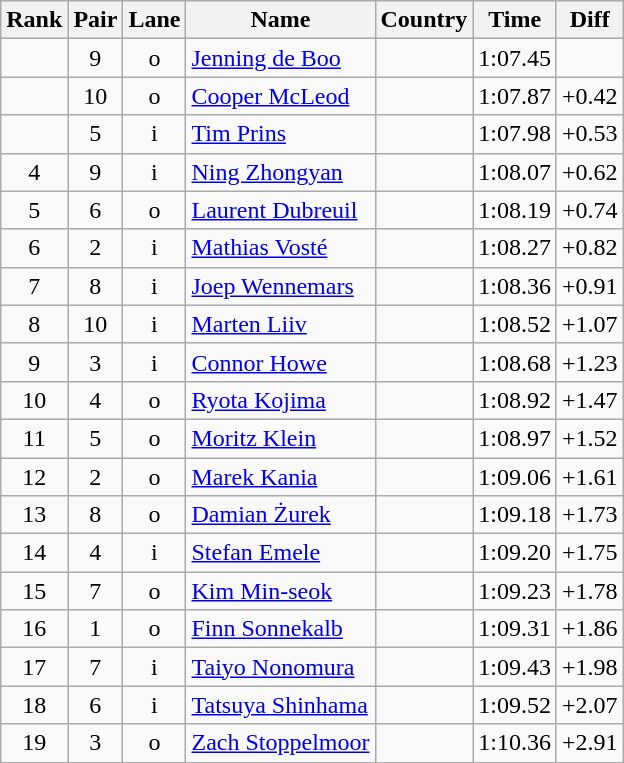<table class="wikitable sortable" style="text-align:center">
<tr>
<th>Rank</th>
<th>Pair</th>
<th>Lane</th>
<th>Name</th>
<th>Country</th>
<th>Time</th>
<th>Diff</th>
</tr>
<tr>
<td></td>
<td>9</td>
<td>o</td>
<td align=left><a href='#'>Jenning de Boo</a></td>
<td align=left></td>
<td>1:07.45</td>
<td></td>
</tr>
<tr>
<td></td>
<td>10</td>
<td>o</td>
<td align=left><a href='#'>Cooper McLeod</a></td>
<td align=left></td>
<td>1:07.87</td>
<td>+0.42</td>
</tr>
<tr>
<td></td>
<td>5</td>
<td>i</td>
<td align=left><a href='#'>Tim Prins</a></td>
<td align=left></td>
<td>1:07.98</td>
<td>+0.53</td>
</tr>
<tr>
<td>4</td>
<td>9</td>
<td>i</td>
<td align=left><a href='#'>Ning Zhongyan</a></td>
<td align=left></td>
<td>1:08.07</td>
<td>+0.62</td>
</tr>
<tr>
<td>5</td>
<td>6</td>
<td>o</td>
<td align=left><a href='#'>Laurent Dubreuil</a></td>
<td align=left></td>
<td>1:08.19</td>
<td>+0.74</td>
</tr>
<tr>
<td>6</td>
<td>2</td>
<td>i</td>
<td align=left><a href='#'>Mathias Vosté</a></td>
<td align=left></td>
<td>1:08.27</td>
<td>+0.82</td>
</tr>
<tr>
<td>7</td>
<td>8</td>
<td>i</td>
<td align=left><a href='#'>Joep Wennemars</a></td>
<td align=left></td>
<td>1:08.36</td>
<td>+0.91</td>
</tr>
<tr>
<td>8</td>
<td>10</td>
<td>i</td>
<td align=left><a href='#'>Marten Liiv</a></td>
<td align=left></td>
<td>1:08.52</td>
<td>+1.07</td>
</tr>
<tr>
<td>9</td>
<td>3</td>
<td>i</td>
<td align=left><a href='#'>Connor Howe</a></td>
<td align=left></td>
<td>1:08.68</td>
<td>+1.23</td>
</tr>
<tr>
<td>10</td>
<td>4</td>
<td>o</td>
<td align=left><a href='#'>Ryota Kojima</a></td>
<td align=left></td>
<td>1:08.92</td>
<td>+1.47</td>
</tr>
<tr>
<td>11</td>
<td>5</td>
<td>o</td>
<td align=left><a href='#'>Moritz Klein</a></td>
<td align=left></td>
<td>1:08.97</td>
<td>+1.52</td>
</tr>
<tr>
<td>12</td>
<td>2</td>
<td>o</td>
<td align=left><a href='#'>Marek Kania</a></td>
<td align=left></td>
<td>1:09.06</td>
<td>+1.61</td>
</tr>
<tr>
<td>13</td>
<td>8</td>
<td>o</td>
<td align=left><a href='#'>Damian Żurek</a></td>
<td align=left></td>
<td>1:09.18</td>
<td>+1.73</td>
</tr>
<tr>
<td>14</td>
<td>4</td>
<td>i</td>
<td align=left><a href='#'>Stefan Emele</a></td>
<td align=left></td>
<td>1:09.20</td>
<td>+1.75</td>
</tr>
<tr>
<td>15</td>
<td>7</td>
<td>o</td>
<td align=left><a href='#'>Kim Min-seok</a></td>
<td align=left></td>
<td>1:09.23</td>
<td>+1.78</td>
</tr>
<tr>
<td>16</td>
<td>1</td>
<td>o</td>
<td align=left><a href='#'>Finn Sonnekalb</a></td>
<td align=left></td>
<td>1:09.31</td>
<td>+1.86</td>
</tr>
<tr>
<td>17</td>
<td>7</td>
<td>i</td>
<td align=left><a href='#'>Taiyo Nonomura</a></td>
<td align=left></td>
<td>1:09.43</td>
<td>+1.98</td>
</tr>
<tr>
<td>18</td>
<td>6</td>
<td>i</td>
<td align=left><a href='#'>Tatsuya Shinhama</a></td>
<td align=left></td>
<td>1:09.52</td>
<td>+2.07</td>
</tr>
<tr>
<td>19</td>
<td>3</td>
<td>o</td>
<td align=left><a href='#'>Zach Stoppelmoor</a></td>
<td align=left></td>
<td>1:10.36</td>
<td>+2.91</td>
</tr>
</table>
